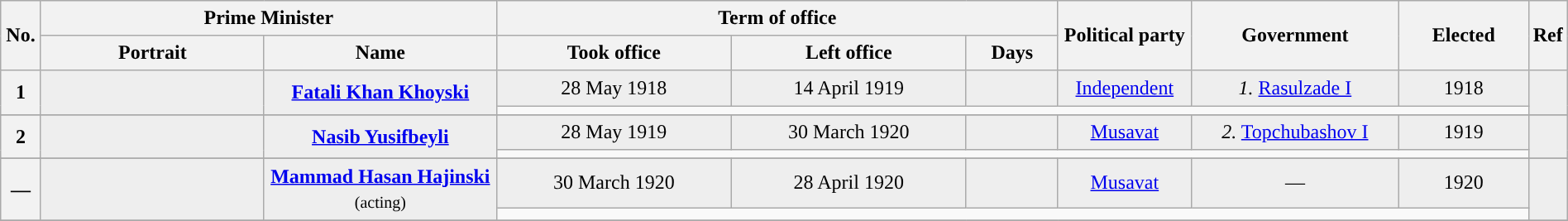<table class="wikitable" style="text-align:center; line-height:130%;" width="100%">
<tr>
<th rowspan=2 style="width:25px;">No.</th>
<th colspan=2 style="width:280px;">Prime Minister</th>
<th colspan=3>Term of office</th>
<th style="width:100px;" rowspan="2">Political party</th>
<th style="width:160px;" rowspan="2">Government</th>
<th rowspan=2>Elected</th>
<th rowspan=2 style="width:20px;">Ref</th>
</tr>
<tr>
<th>Portrait</th>
<th width=180px>Name</th>
<th>Took office</th>
<th>Left office</th>
<th>Days</th>
</tr>
<tr bgcolor=#EEEEEE>
<th rowspan=2 style="background:">1</th>
<td rowspan=2></td>
<td rowspan=2><strong><a href='#'>Fatali Khan Khoyski</a></strong><br></td>
<td>28 May 1918</td>
<td>14 April 1919</td>
<td></td>
<td style="background:"><span><a href='#'>Independent</a></span></td>
<td><em>1.</em> <a href='#'>Rasulzade I</a></td>
<td>1918</td>
<td rowspan=2></td>
</tr>
<tr>
<td colspan=6 align=center></td>
</tr>
<tr bgcolor=#EEEEEE>
</tr>
<tr>
</tr>
<tr bgcolor=#EEEEEE>
<th rowspan=2 style="background:">2</th>
<td rowspan=2></td>
<td rowspan=2><strong><a href='#'>Nasib Yusifbeyli</a></strong><br></td>
<td>28 May 1919</td>
<td>30 March 1920</td>
<td></td>
<td style="background:"><span><a href='#'>Musavat</a></span></td>
<td><em>2.</em> <a href='#'>Topchubashov I</a></td>
<td>1919</td>
<td rowspan=2></td>
</tr>
<tr>
<td colspan=6 align=center></td>
</tr>
<tr bgcolor=#EEEEEE>
</tr>
<tr>
</tr>
<tr bgcolor=#EEEEEE>
<th rowspan=2 style="background:">—</th>
<td rowspan=2></td>
<td rowspan=2><strong><a href='#'>Mammad Hasan Hajinski</a></strong> <small>(acting)</small><br></td>
<td>30 March 1920</td>
<td>28 April 1920</td>
<td></td>
<td style="background:"><span><a href='#'>Musavat</a></span></td>
<td>—</td>
<td>1920</td>
<td rowspan=2></td>
</tr>
<tr>
<td colspan=6 align=center></td>
</tr>
<tr bgcolor=#EEEEEE>
</tr>
</table>
